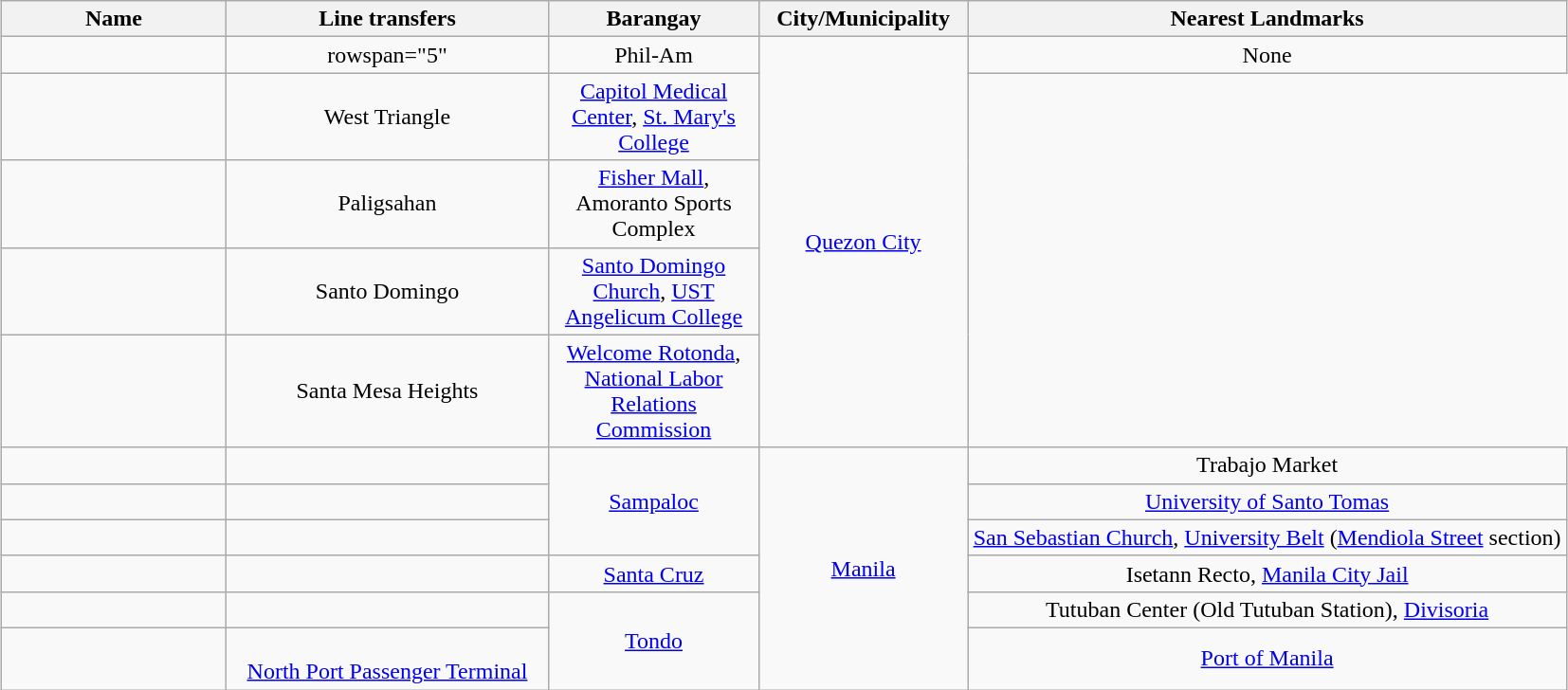<table class="wikitable" style="margin-left: auto; margin-right: auto; border: none; text-align:center">
<tr>
<th width="150px">Name</th>
<th width="220px">Line transfers</th>
<th width="140px">Barangay</th>
<th width="140px">City/Municipality</th>
<th>Nearest Landmarks</th>
</tr>
<tr>
<td><em></em></td>
<td>rowspan="5" </td>
<td>Phil-Am</td>
<td rowspan="5"><a href='#'>Quezon City</a></td>
<td>None</td>
</tr>
<tr>
<td><em></em></td>
<td>West Triangle</td>
<td><a href='#'>Capitol Medical Center</a>, <a href='#'>St. Mary's College</a></td>
</tr>
<tr>
<td><em></em></td>
<td>Paligsahan</td>
<td><a href='#'>Fisher Mall</a>, Amoranto Sports Complex</td>
</tr>
<tr>
<td><em></em></td>
<td>Santo Domingo</td>
<td><a href='#'>Santo Domingo Church</a>, <a href='#'>UST Angelicum College</a></td>
</tr>
<tr>
<td><em></em></td>
<td>Santa Mesa Heights</td>
<td><a href='#'>Welcome Rotonda</a>, <a href='#'>National Labor Relations Commission</a></td>
</tr>
<tr>
<td><em></em></td>
<td><a href='#'></a> </td>
<td rowspan="3"><a href='#'>Sampaloc</a></td>
<td rowspan="6"><a href='#'>Manila</a></td>
<td>Trabajo Market</td>
</tr>
<tr>
<td><em></em></td>
<td></td>
<td><a href='#'>University of Santo Tomas</a></td>
</tr>
<tr>
<td><em></em></td>
<td> </td>
<td><a href='#'>San Sebastian Church</a>, <a href='#'>University Belt</a> (<a href='#'>Mendiola Street</a> section)</td>
</tr>
<tr>
<td><em></em></td>
<td> </td>
<td><a href='#'>Santa Cruz</a></td>
<td>Isetann Recto, <a href='#'>Manila City Jail</a></td>
</tr>
<tr>
<td><em></em></td>
<td> <br> <em></em></td>
<td rowspan="2"><a href='#'>Tondo</a></td>
<td>Tutuban Center (Old Tutuban Station), <a href='#'>Divisoria</a></td>
</tr>
<tr>
<td><em></em></td>
<td> <em></em><br> <a href='#'>North Port Passenger Terminal</a></td>
<td><a href='#'>Port of Manila</a></td>
</tr>
</table>
